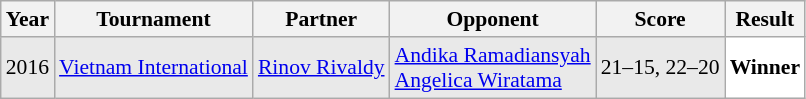<table class="sortable wikitable" style="font-size: 90%;">
<tr>
<th>Year</th>
<th>Tournament</th>
<th>Partner</th>
<th>Opponent</th>
<th>Score</th>
<th>Result</th>
</tr>
<tr style="background:#E9E9E9">
<td align="center">2016</td>
<td align="left"><a href='#'>Vietnam International</a></td>
<td align="left"> <a href='#'>Rinov Rivaldy</a></td>
<td align="left"> <a href='#'>Andika Ramadiansyah</a> <br>  <a href='#'>Angelica Wiratama</a></td>
<td align="left">21–15, 22–20</td>
<td style="text-align:left; background:white"> <strong>Winner</strong></td>
</tr>
</table>
